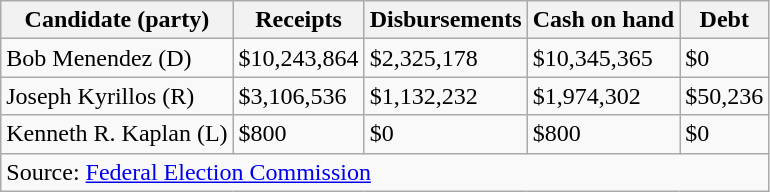<table class="wikitable sortable">
<tr>
<th>Candidate (party)</th>
<th>Receipts</th>
<th>Disbursements</th>
<th>Cash on hand</th>
<th>Debt</th>
</tr>
<tr>
<td>Bob Menendez (D)</td>
<td>$10,243,864</td>
<td>$2,325,178</td>
<td>$10,345,365</td>
<td>$0</td>
</tr>
<tr>
<td>Joseph Kyrillos (R)</td>
<td>$3,106,536</td>
<td>$1,132,232</td>
<td>$1,974,302</td>
<td>$50,236</td>
</tr>
<tr>
<td>Kenneth R. Kaplan (L)</td>
<td>$800</td>
<td>$0</td>
<td>$800</td>
<td>$0</td>
</tr>
<tr>
<td colspan=5>Source: <a href='#'>Federal Election Commission</a></td>
</tr>
</table>
